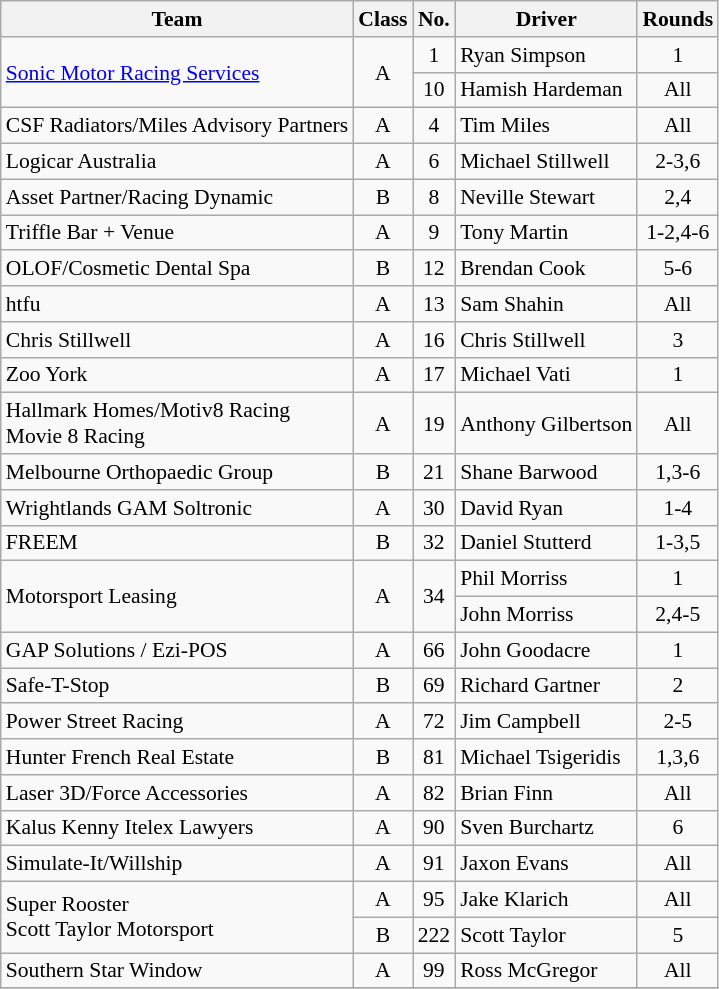<table class="wikitable" style="font-size: 90%">
<tr>
<th>Team</th>
<th>Class</th>
<th>No.</th>
<th>Driver</th>
<th>Rounds</th>
</tr>
<tr>
<td rowspan=2><a href='#'>Sonic Motor Racing Services</a></td>
<td rowspan=2 align="center">A</td>
<td align="center">1</td>
<td> Ryan Simpson</td>
<td align="center">1</td>
</tr>
<tr>
<td align="center">10</td>
<td> Hamish Hardeman</td>
<td align="center">All</td>
</tr>
<tr>
<td>CSF Radiators/Miles Advisory Partners</td>
<td align="center">A</td>
<td align="center">4</td>
<td> Tim Miles</td>
<td align="center">All</td>
</tr>
<tr>
<td>Logicar Australia</td>
<td align="center">A</td>
<td align="center">6</td>
<td> Michael Stillwell</td>
<td align="center">2-3,6</td>
</tr>
<tr>
<td>Asset Partner/Racing Dynamic</td>
<td align="center">B</td>
<td align="center">8</td>
<td> Neville Stewart</td>
<td align="center">2,4</td>
</tr>
<tr>
<td>Triffle Bar + Venue</td>
<td align="center">A</td>
<td align="center">9</td>
<td> Tony Martin</td>
<td align="center">1-2,4-6</td>
</tr>
<tr>
<td>OLOF/Cosmetic Dental Spa</td>
<td align="center">B</td>
<td align="center">12</td>
<td> Brendan Cook</td>
<td align="center">5-6</td>
</tr>
<tr>
<td>htfu</td>
<td align="center">A</td>
<td align="center">13</td>
<td> Sam Shahin</td>
<td align="center">All</td>
</tr>
<tr>
<td>Chris Stillwell</td>
<td align="center">A</td>
<td align="center">16</td>
<td> Chris Stillwell</td>
<td align="center">3</td>
</tr>
<tr>
<td>Zoo York</td>
<td align="center">A</td>
<td align="center">17</td>
<td> Michael Vati</td>
<td align="center">1</td>
</tr>
<tr>
<td>Hallmark Homes/Motiv8 Racing<br>Movie 8 Racing</td>
<td align="center">A</td>
<td align="center">19</td>
<td> Anthony Gilbertson</td>
<td align="center">All</td>
</tr>
<tr>
<td>Melbourne Orthopaedic Group</td>
<td align="center">B</td>
<td align="center">21</td>
<td> Shane Barwood</td>
<td align="center">1,3-6</td>
</tr>
<tr>
<td>Wrightlands GAM Soltronic</td>
<td align="center">A</td>
<td align="center">30</td>
<td> David Ryan</td>
<td align="center">1-4</td>
</tr>
<tr>
<td>FREEM</td>
<td align="center">B</td>
<td align="center">32</td>
<td> Daniel Stutterd</td>
<td align="center">1-3,5</td>
</tr>
<tr>
<td rowspan=2>Motorsport Leasing</td>
<td rowspan=2 align="center">A</td>
<td rowspan=2 align="center">34</td>
<td> Phil Morriss</td>
<td align="center">1</td>
</tr>
<tr>
<td> John Morriss</td>
<td align="center">2,4-5</td>
</tr>
<tr>
<td>GAP Solutions / Ezi-POS</td>
<td align="center">A</td>
<td align="center">66</td>
<td> John Goodacre</td>
<td align="center">1</td>
</tr>
<tr>
<td>Safe-T-Stop</td>
<td align="center">B</td>
<td align="center">69</td>
<td> Richard Gartner</td>
<td align="center">2</td>
</tr>
<tr>
<td>Power Street Racing</td>
<td align="center">A</td>
<td align="center">72</td>
<td> Jim Campbell</td>
<td align="center">2-5</td>
</tr>
<tr>
<td>Hunter French Real Estate</td>
<td align="center">B</td>
<td align="center">81</td>
<td> Michael Tsigeridis</td>
<td align="center">1,3,6</td>
</tr>
<tr>
<td>Laser 3D/Force Accessories</td>
<td align="center">A</td>
<td align="center">82</td>
<td> Brian Finn</td>
<td align="center">All</td>
</tr>
<tr>
<td>Kalus Kenny Itelex Lawyers</td>
<td align="center">A</td>
<td align="center">90</td>
<td> Sven Burchartz</td>
<td align="center">6</td>
</tr>
<tr>
<td>Simulate-It/Willship</td>
<td align="center">A</td>
<td align="center">91</td>
<td> Jaxon Evans</td>
<td align="center">All</td>
</tr>
<tr>
<td rowspan=2>Super Rooster<br>Scott Taylor Motorsport</td>
<td align="center">A</td>
<td align="center">95</td>
<td> Jake Klarich</td>
<td align="center">All</td>
</tr>
<tr>
<td align="center">B</td>
<td align="center">222</td>
<td> Scott Taylor</td>
<td align="center">5</td>
</tr>
<tr>
<td>Southern Star Window</td>
<td align="center">A</td>
<td align="center">99</td>
<td> Ross McGregor</td>
<td align="center">All</td>
</tr>
<tr>
</tr>
</table>
